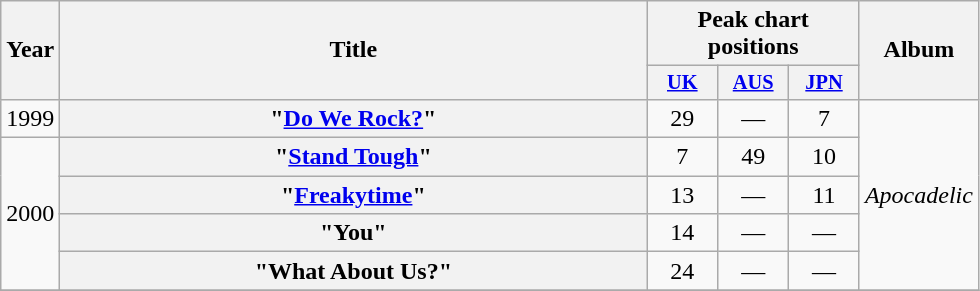<table class="wikitable plainrowheaders" style="text-align:center;">
<tr>
<th scope="col" rowspan="2">Year</th>
<th scope="col" rowspan="2" style="width:24em;">Title</th>
<th scope="col" colspan="3">Peak chart positions</th>
<th scope="col" rowspan="2">Album</th>
</tr>
<tr>
<th style="width:3em;font-size:85%"><a href='#'>UK</a><br></th>
<th style="width:3em;font-size:85%"><a href='#'>AUS</a><br></th>
<th style="width:3em;font-size:85%"><a href='#'>JPN</a><br></th>
</tr>
<tr>
<td>1999</td>
<th scope="row">"<a href='#'>Do We Rock?</a>"</th>
<td>29</td>
<td>—</td>
<td>7</td>
<td rowspan="5"><em>Apocadelic</em></td>
</tr>
<tr>
<td rowspan="4">2000</td>
<th scope="row">"<a href='#'>Stand Tough</a>"</th>
<td>7</td>
<td>49</td>
<td>10</td>
</tr>
<tr>
<th scope="row">"<a href='#'>Freakytime</a>"</th>
<td>13</td>
<td>—</td>
<td>11</td>
</tr>
<tr>
<th scope="row">"You"</th>
<td>14</td>
<td>—</td>
<td>—</td>
</tr>
<tr>
<th scope="row">"What About Us?"</th>
<td>24</td>
<td>—</td>
<td>—</td>
</tr>
<tr>
</tr>
</table>
